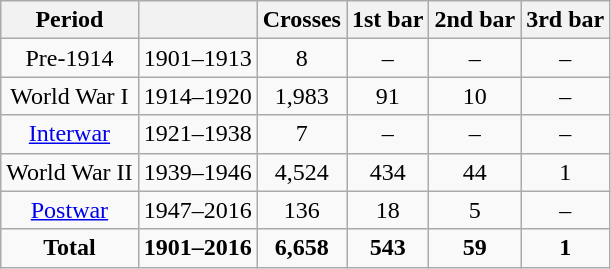<table class="wikitable">
<tr>
<th>Period</th>
<th></th>
<th align=center>Crosses</th>
<th>1st bar</th>
<th>2nd bar</th>
<th>3rd bar</th>
</tr>
<tr>
<td align=center>Pre-1914</td>
<td align="center">1901–1913</td>
<td align=center>8</td>
<td align=center>–</td>
<td align=center>–</td>
<td align=center>–</td>
</tr>
<tr>
<td align=center>World War I</td>
<td align=center>1914–1920</td>
<td align=center>1,983</td>
<td align=center>91</td>
<td align=center>10</td>
<td align=center>–</td>
</tr>
<tr>
<td align=center><a href='#'>Interwar</a></td>
<td align="center">1921–1938</td>
<td align=center>7</td>
<td align=center>–</td>
<td align=center>–</td>
<td align=center>–</td>
</tr>
<tr>
<td align=center>World War II</td>
<td align=center>1939–1946</td>
<td align=center>4,524</td>
<td align=center>434</td>
<td align=center>44</td>
<td align=center>1</td>
</tr>
<tr>
<td align=center><a href='#'>Postwar</a></td>
<td align="center">1947–2016</td>
<td align=center>136</td>
<td align=center>18</td>
<td align=center>5</td>
<td align=center>–</td>
</tr>
<tr>
<td align=center><strong>Total</strong></td>
<td align=center><strong>1901–2016</strong></td>
<td align=center><strong>6,658</strong></td>
<td align=center><strong>543</strong></td>
<td align=center><strong>59</strong></td>
<td align=center><strong>1</strong></td>
</tr>
</table>
